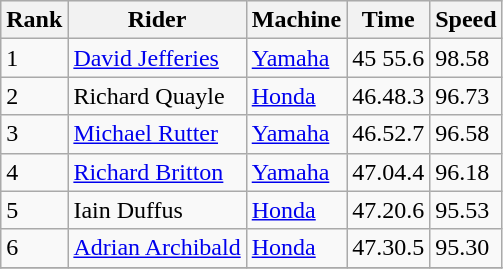<table class="wikitable">
<tr style="background:#efefef;">
<th>Rank</th>
<th>Rider</th>
<th>Machine</th>
<th>Time</th>
<th>Speed</th>
</tr>
<tr>
<td>1</td>
<td> <a href='#'>David Jefferies</a></td>
<td><a href='#'>Yamaha</a></td>
<td>45 55.6</td>
<td>98.58</td>
</tr>
<tr>
<td>2</td>
<td> Richard Quayle</td>
<td><a href='#'>Honda</a></td>
<td>46.48.3</td>
<td>96.73</td>
</tr>
<tr>
<td>3</td>
<td> <a href='#'>Michael Rutter</a></td>
<td><a href='#'>Yamaha</a></td>
<td>46.52.7</td>
<td>96.58</td>
</tr>
<tr>
<td>4</td>
<td> <a href='#'>Richard Britton</a></td>
<td><a href='#'>Yamaha</a></td>
<td>47.04.4</td>
<td>96.18</td>
</tr>
<tr>
<td>5</td>
<td> Iain Duffus</td>
<td><a href='#'>Honda</a></td>
<td>47.20.6</td>
<td>95.53</td>
</tr>
<tr>
<td>6</td>
<td> <a href='#'>Adrian Archibald</a></td>
<td><a href='#'>Honda</a></td>
<td>47.30.5</td>
<td>95.30</td>
</tr>
<tr>
</tr>
</table>
